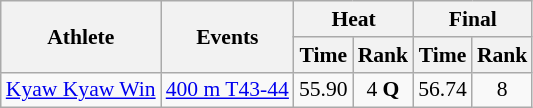<table class=wikitable style="font-size:90%">
<tr>
<th rowspan="2">Athlete</th>
<th rowspan="2">Events</th>
<th colspan="2">Heat</th>
<th colspan="2">Final</th>
</tr>
<tr>
<th>Time</th>
<th>Rank</th>
<th>Time</th>
<th>Rank</th>
</tr>
<tr align=center>
<td align=left><a href='#'>Kyaw Kyaw Win</a></td>
<td align=left><a href='#'>400 m T43-44</a></td>
<td>55.90</td>
<td>4 <strong>Q</strong></td>
<td>56.74</td>
<td>8</td>
</tr>
</table>
